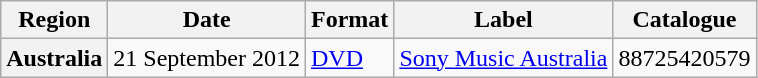<table class="wikitable plainrowheaders">
<tr>
<th scope="col">Region</th>
<th scope="col">Date</th>
<th scope="col">Format</th>
<th scope="col">Label</th>
<th scope="col">Catalogue</th>
</tr>
<tr>
<th scope="row">Australia</th>
<td>21 September 2012 </td>
<td><a href='#'>DVD</a></td>
<td><a href='#'>Sony Music Australia</a></td>
<td>88725420579</td>
</tr>
</table>
